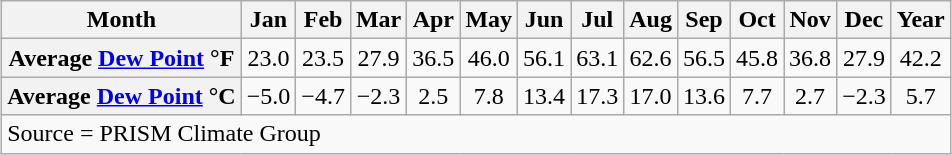<table class="wikitable" style="margin-left: auto; margin-right: auto;">
<tr>
<th scope="col">Month</th>
<th scope="col">Jan</th>
<th scope="col">Feb</th>
<th scope="col">Mar</th>
<th scope="col">Apr</th>
<th scope="col">May</th>
<th scope="col">Jun</th>
<th scope="col">Jul</th>
<th scope="col">Aug</th>
<th scope="col">Sep</th>
<th scope="col">Oct</th>
<th scope="col">Nov</th>
<th scope="col">Dec</th>
<th scope="col">Year</th>
</tr>
<tr>
<th scope="row">Average <a href='#'>Dew Point</a> °F</th>
<td style=text-align:center;">23.0</td>
<td style=text-align:center;">23.5</td>
<td style=text-align:center;">27.9</td>
<td style=text-align:center;">36.5</td>
<td style=text-align:center;">46.0</td>
<td style=text-align:center;">56.1</td>
<td style=text-align:center;">63.1</td>
<td style=text-align:center;">62.6</td>
<td style=text-align:center;">56.5</td>
<td style=text-align:center;">45.8</td>
<td style=text-align:center;">36.8</td>
<td style=text-align:center;">27.9</td>
<td style=text-align:center;">42.2</td>
</tr>
<tr>
<th scope="row">Average <a href='#'>Dew Point</a> °C</th>
<td style=text-align:center;">−5.0</td>
<td style=text-align:center;">−4.7</td>
<td style=text-align:center;">−2.3</td>
<td style=text-align:center;">2.5</td>
<td style=text-align:center;">7.8</td>
<td style=text-align:center;">13.4</td>
<td style=text-align:center;">17.3</td>
<td style=text-align:center;">17.0</td>
<td style=text-align:center;">13.6</td>
<td style=text-align:center;">7.7</td>
<td style=text-align:center;">2.7</td>
<td style=text-align:center;">−2.3</td>
<td style=text-align:center;">5.7</td>
</tr>
<tr>
<td colspan="14"><div> Source = PRISM Climate Group</div></td>
</tr>
</table>
